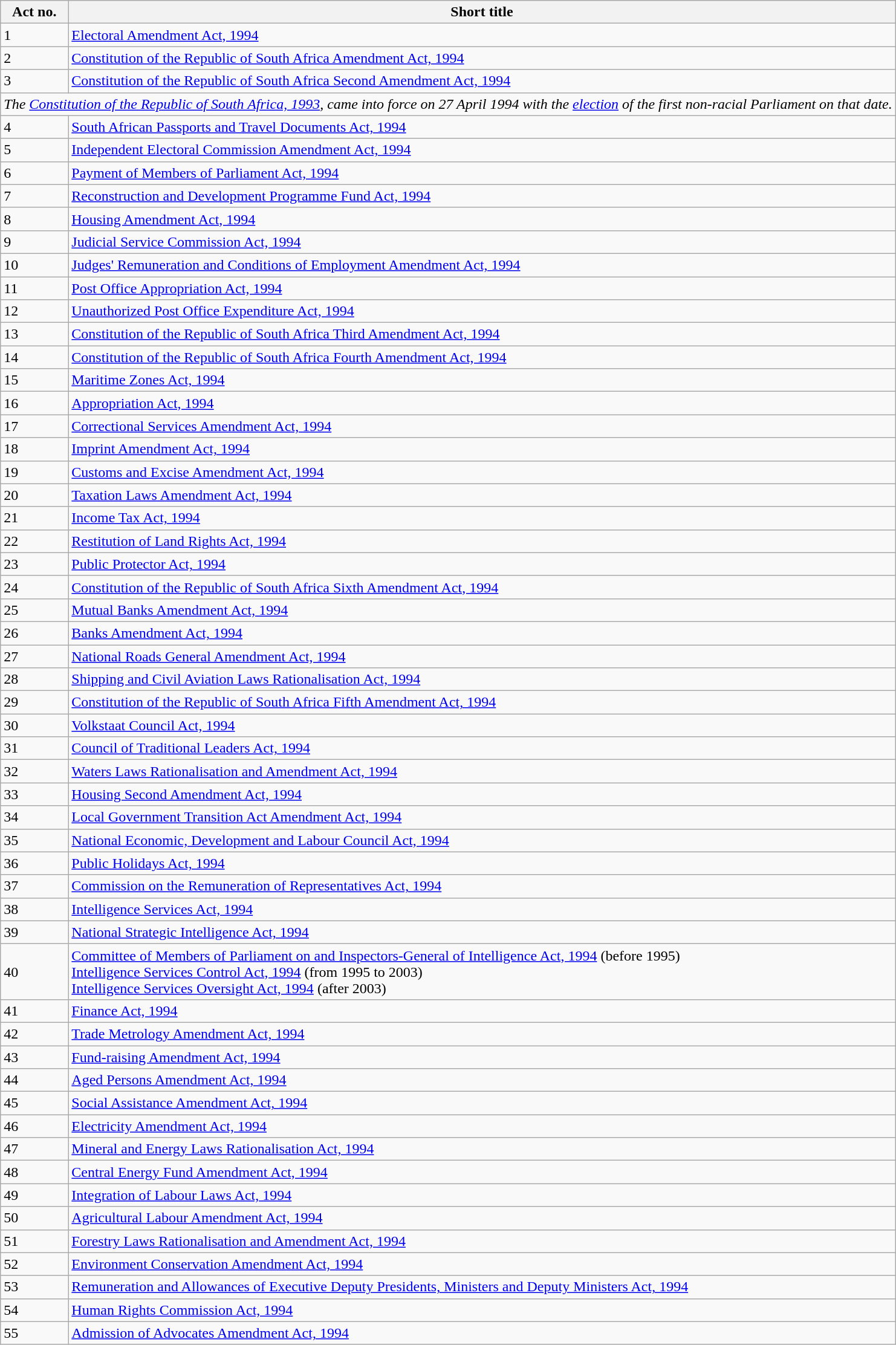<table class="wikitable sortable">
<tr>
<th>Act no.</th>
<th>Short title</th>
</tr>
<tr>
<td>1</td>
<td><a href='#'>Electoral Amendment Act, 1994</a></td>
</tr>
<tr>
<td>2</td>
<td><a href='#'>Constitution of the Republic of South Africa Amendment Act, 1994</a></td>
</tr>
<tr>
<td>3</td>
<td><a href='#'>Constitution of the Republic of South Africa Second Amendment Act, 1994</a></td>
</tr>
<tr>
<td colspan=2 align=center><em>The <a href='#'>Constitution of the Republic of South Africa, 1993</a>, came into force on 27 April 1994 with the <a href='#'>election</a> of the first non-racial Parliament on that date.</em></td>
</tr>
<tr>
<td>4</td>
<td><a href='#'>South African Passports and Travel Documents Act, 1994</a></td>
</tr>
<tr>
<td>5</td>
<td><a href='#'>Independent Electoral Commission Amendment Act, 1994</a></td>
</tr>
<tr>
<td>6</td>
<td><a href='#'>Payment of Members of Parliament Act, 1994</a></td>
</tr>
<tr>
<td>7</td>
<td><a href='#'>Reconstruction and Development Programme Fund Act, 1994</a></td>
</tr>
<tr>
<td>8</td>
<td><a href='#'>Housing Amendment Act, 1994</a></td>
</tr>
<tr>
<td>9</td>
<td><a href='#'>Judicial Service Commission Act, 1994</a></td>
</tr>
<tr>
<td>10</td>
<td><a href='#'>Judges' Remuneration and Conditions of Employment Amendment Act, 1994</a></td>
</tr>
<tr>
<td>11</td>
<td><a href='#'>Post Office Appropriation Act, 1994</a></td>
</tr>
<tr>
<td>12</td>
<td><a href='#'>Unauthorized Post Office Expenditure Act, 1994</a></td>
</tr>
<tr>
<td>13</td>
<td><a href='#'>Constitution of the Republic of South Africa Third Amendment Act, 1994</a></td>
</tr>
<tr>
<td>14</td>
<td><a href='#'>Constitution of the Republic of South Africa Fourth Amendment Act, 1994</a></td>
</tr>
<tr>
<td>15</td>
<td><a href='#'>Maritime Zones Act, 1994</a></td>
</tr>
<tr>
<td>16</td>
<td><a href='#'>Appropriation Act, 1994</a></td>
</tr>
<tr>
<td>17</td>
<td><a href='#'>Correctional Services Amendment Act, 1994</a></td>
</tr>
<tr>
<td>18</td>
<td><a href='#'>Imprint Amendment Act, 1994</a></td>
</tr>
<tr>
<td>19</td>
<td><a href='#'>Customs and Excise Amendment Act, 1994</a></td>
</tr>
<tr>
<td>20</td>
<td><a href='#'>Taxation Laws Amendment Act, 1994</a></td>
</tr>
<tr>
<td>21</td>
<td><a href='#'>Income Tax Act, 1994</a></td>
</tr>
<tr>
<td>22</td>
<td><a href='#'>Restitution of Land Rights Act, 1994</a></td>
</tr>
<tr>
<td>23</td>
<td><a href='#'>Public Protector Act, 1994</a></td>
</tr>
<tr>
<td>24</td>
<td><a href='#'>Constitution of the Republic of South Africa Sixth Amendment Act, 1994</a></td>
</tr>
<tr>
<td>25</td>
<td><a href='#'>Mutual Banks Amendment Act, 1994</a></td>
</tr>
<tr>
<td>26</td>
<td><a href='#'>Banks Amendment Act, 1994</a></td>
</tr>
<tr>
<td>27</td>
<td><a href='#'>National Roads General Amendment Act, 1994</a></td>
</tr>
<tr>
<td>28</td>
<td><a href='#'>Shipping and Civil Aviation Laws Rationalisation Act, 1994</a></td>
</tr>
<tr>
<td>29</td>
<td><a href='#'>Constitution of the Republic of South Africa Fifth Amendment Act, 1994</a></td>
</tr>
<tr>
<td>30</td>
<td><a href='#'>Volkstaat Council Act, 1994</a></td>
</tr>
<tr>
<td>31</td>
<td><a href='#'>Council of Traditional Leaders Act, 1994</a></td>
</tr>
<tr>
<td>32</td>
<td><a href='#'>Waters Laws Rationalisation and Amendment Act, 1994</a></td>
</tr>
<tr>
<td>33</td>
<td><a href='#'>Housing Second Amendment Act, 1994</a></td>
</tr>
<tr>
<td>34</td>
<td><a href='#'>Local Government Transition Act Amendment Act, 1994</a></td>
</tr>
<tr>
<td>35</td>
<td><a href='#'>National Economic, Development and Labour Council Act, 1994</a></td>
</tr>
<tr>
<td>36</td>
<td><a href='#'>Public Holidays Act, 1994</a></td>
</tr>
<tr>
<td>37</td>
<td><a href='#'>Commission on the Remuneration of Representatives Act, 1994</a></td>
</tr>
<tr>
<td>38</td>
<td><a href='#'>Intelligence Services Act, 1994</a></td>
</tr>
<tr>
<td>39</td>
<td><a href='#'>National Strategic Intelligence Act, 1994</a></td>
</tr>
<tr>
<td>40</td>
<td><a href='#'>Committee of Members of Parliament on and Inspectors-General of Intelligence Act, 1994</a> (before 1995) <br><a href='#'>Intelligence Services Control Act, 1994</a> (from 1995 to 2003) <br><a href='#'>Intelligence Services Oversight Act, 1994</a> (after 2003)</td>
</tr>
<tr>
<td>41</td>
<td><a href='#'>Finance Act, 1994</a></td>
</tr>
<tr>
<td>42</td>
<td><a href='#'>Trade Metrology Amendment Act, 1994</a></td>
</tr>
<tr>
<td>43</td>
<td><a href='#'>Fund-raising Amendment Act, 1994</a></td>
</tr>
<tr>
<td>44</td>
<td><a href='#'>Aged Persons Amendment Act, 1994</a></td>
</tr>
<tr>
<td>45</td>
<td><a href='#'>Social Assistance Amendment Act, 1994</a></td>
</tr>
<tr>
<td>46</td>
<td><a href='#'>Electricity Amendment Act, 1994</a></td>
</tr>
<tr>
<td>47</td>
<td><a href='#'>Mineral and Energy Laws Rationalisation Act, 1994</a></td>
</tr>
<tr>
<td>48</td>
<td><a href='#'>Central Energy Fund Amendment Act, 1994</a></td>
</tr>
<tr>
<td>49</td>
<td><a href='#'>Integration of Labour Laws Act, 1994</a></td>
</tr>
<tr>
<td>50</td>
<td><a href='#'>Agricultural Labour Amendment Act, 1994</a></td>
</tr>
<tr>
<td>51</td>
<td><a href='#'>Forestry Laws Rationalisation and Amendment Act, 1994</a></td>
</tr>
<tr>
<td>52</td>
<td><a href='#'>Environment Conservation Amendment Act, 1994</a></td>
</tr>
<tr>
<td>53</td>
<td><a href='#'>Remuneration and Allowances of Executive Deputy Presidents, Ministers and Deputy Ministers Act, 1994</a></td>
</tr>
<tr>
<td>54</td>
<td><a href='#'>Human Rights Commission Act, 1994</a></td>
</tr>
<tr>
<td>55</td>
<td><a href='#'>Admission of Advocates Amendment Act, 1994</a></td>
</tr>
</table>
